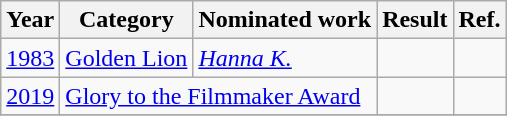<table class="wikitable sortable">
<tr>
<th>Year</th>
<th>Category</th>
<th>Nominated work</th>
<th>Result</th>
<th>Ref.</th>
</tr>
<tr>
<td><a href='#'>1983</a></td>
<td><a href='#'>Golden Lion</a></td>
<td><em><a href='#'>Hanna K.</a></em></td>
<td></td>
<td></td>
</tr>
<tr>
<td><a href='#'>2019</a></td>
<td colspan=2><a href='#'>Glory to the Filmmaker Award</a></td>
<td></td>
<td></td>
</tr>
<tr>
</tr>
</table>
